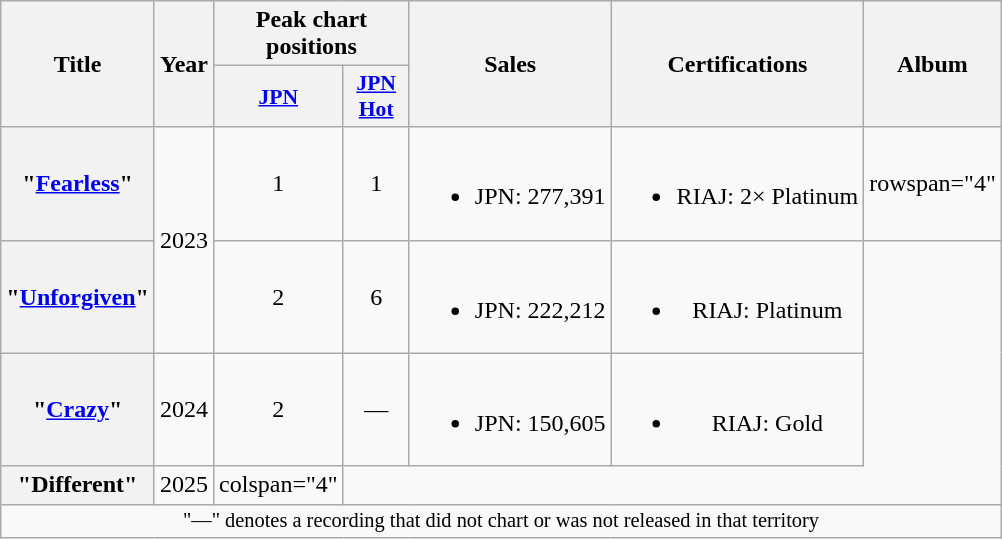<table class="wikitable plainrowheaders" style="text-align:center">
<tr>
<th scope="col" rowspan="2">Title</th>
<th scope="col" rowspan="2">Year</th>
<th scope="col" colspan="2">Peak chart positions</th>
<th scope="col" rowspan="2">Sales</th>
<th scope="col" rowspan="2">Certifications</th>
<th scope="col" rowspan="2">Album</th>
</tr>
<tr>
<th scope="col" style="font-size:90%; width:2.6em"><a href='#'>JPN</a><br></th>
<th scope="col" style="font-size:90%; width:2.6em"><a href='#'>JPN<br>Hot</a><br></th>
</tr>
<tr>
<th scope="row">"<a href='#'>Fearless</a>"</th>
<td rowspan="2">2023</td>
<td>1</td>
<td>1</td>
<td><br><ul><li>JPN: 277,391 </li></ul></td>
<td><br><ul><li>RIAJ: 2× Platinum </li></ul></td>
<td>rowspan="4" </td>
</tr>
<tr>
<th scope="row">"<a href='#'>Unforgiven</a>"<br></th>
<td>2</td>
<td>6</td>
<td><br><ul><li>JPN: 222,212</li></ul></td>
<td><br><ul><li>RIAJ: Platinum </li></ul></td>
</tr>
<tr>
<th scope="row">"<a href='#'>Crazy</a>"</th>
<td>2024</td>
<td>2</td>
<td>—</td>
<td><br><ul><li>JPN: 150,605 </li></ul></td>
<td><br><ul><li>RIAJ: Gold </li></ul></td>
</tr>
<tr>
<th scope="row">"Different"</th>
<td>2025</td>
<td>colspan="4" </td>
</tr>
<tr>
<td colspan="7" style="font-size:85%">"—" denotes a recording that did not chart or was not released in that territory</td>
</tr>
</table>
